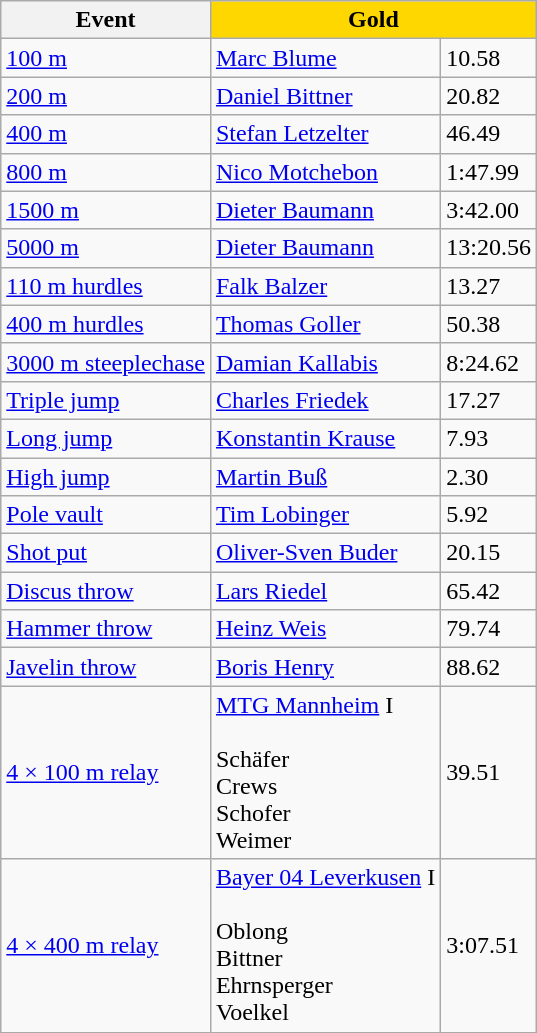<table class="wikitable">
<tr>
<th>Event</th>
<th style="background:gold;" colspan=2>Gold</th>
</tr>
<tr>
<td><a href='#'>100 m</a></td>
<td><a href='#'>Marc Blume</a></td>
<td>10.58</td>
</tr>
<tr>
<td><a href='#'>200 m</a></td>
<td><a href='#'>Daniel Bittner</a></td>
<td>20.82</td>
</tr>
<tr>
<td><a href='#'>400 m</a></td>
<td><a href='#'>Stefan Letzelter</a></td>
<td>46.49 </td>
</tr>
<tr>
<td><a href='#'>800 m</a></td>
<td><a href='#'>Nico Motchebon</a></td>
<td>1:47.99</td>
</tr>
<tr>
<td><a href='#'>1500 m</a></td>
<td><a href='#'>Dieter Baumann</a></td>
<td>3:42.00 </td>
</tr>
<tr>
<td><a href='#'>5000 m</a></td>
<td><a href='#'>Dieter Baumann</a></td>
<td>13:20.56</td>
</tr>
<tr>
<td><a href='#'>110 m hurdles</a></td>
<td><a href='#'>Falk Balzer</a></td>
<td>13.27</td>
</tr>
<tr>
<td><a href='#'>400 m hurdles</a></td>
<td><a href='#'>Thomas Goller</a></td>
<td>50.38</td>
</tr>
<tr>
<td><a href='#'>3000 m steeplechase</a></td>
<td><a href='#'>Damian Kallabis</a></td>
<td>8:24.62</td>
</tr>
<tr>
<td><a href='#'>Triple jump</a></td>
<td><a href='#'>Charles Friedek</a></td>
<td>17.27</td>
</tr>
<tr>
<td><a href='#'>Long jump</a></td>
<td><a href='#'>Konstantin Krause</a></td>
<td>7.93</td>
</tr>
<tr>
<td><a href='#'>High jump</a></td>
<td><a href='#'>Martin Buß</a></td>
<td>2.30</td>
</tr>
<tr>
<td><a href='#'>Pole vault</a></td>
<td><a href='#'>Tim Lobinger</a></td>
<td>5.92 </td>
</tr>
<tr>
<td><a href='#'>Shot put</a></td>
<td><a href='#'>Oliver-Sven Buder</a></td>
<td>20.15</td>
</tr>
<tr>
<td><a href='#'>Discus throw</a></td>
<td><a href='#'>Lars Riedel</a></td>
<td>65.42</td>
</tr>
<tr>
<td><a href='#'>Hammer throw</a></td>
<td><a href='#'>Heinz Weis</a></td>
<td>79.74</td>
</tr>
<tr>
<td><a href='#'>Javelin throw</a></td>
<td><a href='#'>Boris Henry</a></td>
<td>88.62</td>
</tr>
<tr>
<td><a href='#'>4 × 100 m relay</a></td>
<td><a href='#'>MTG Mannheim</a> I <br><br>Schäfer <br>
Crews <br>
Schofer <br>
Weimer</td>
<td>39.51</td>
</tr>
<tr>
<td><a href='#'>4 × 400 m relay</a></td>
<td><a href='#'>Bayer 04 Leverkusen</a> I <br><br>Oblong <br>
Bittner <br>
Ehrnsperger <br>
Voelkel</td>
<td>3:07.51</td>
</tr>
</table>
